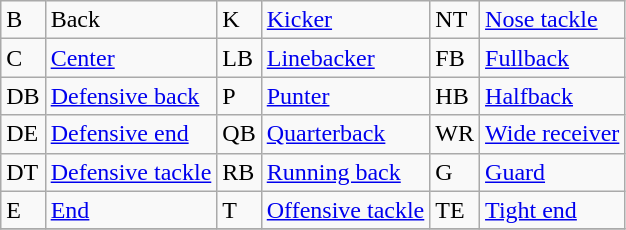<table class="wikitable">
<tr>
<td>B</td>
<td>Back</td>
<td>K</td>
<td><a href='#'>Kicker</a></td>
<td>NT</td>
<td><a href='#'>Nose tackle</a></td>
</tr>
<tr>
<td>C</td>
<td><a href='#'>Center</a></td>
<td>LB</td>
<td><a href='#'>Linebacker</a></td>
<td>FB</td>
<td><a href='#'>Fullback</a></td>
</tr>
<tr>
<td>DB</td>
<td><a href='#'>Defensive back</a></td>
<td>P</td>
<td><a href='#'>Punter</a></td>
<td>HB</td>
<td><a href='#'>Halfback</a></td>
</tr>
<tr>
<td>DE</td>
<td><a href='#'>Defensive end</a></td>
<td>QB</td>
<td><a href='#'>Quarterback</a></td>
<td>WR</td>
<td><a href='#'>Wide receiver</a></td>
</tr>
<tr>
<td>DT</td>
<td><a href='#'>Defensive tackle</a></td>
<td>RB</td>
<td><a href='#'>Running back</a></td>
<td>G</td>
<td><a href='#'>Guard</a></td>
</tr>
<tr>
<td>E</td>
<td><a href='#'>End</a></td>
<td>T</td>
<td><a href='#'>Offensive tackle</a></td>
<td>TE</td>
<td><a href='#'>Tight end</a></td>
</tr>
<tr>
</tr>
</table>
